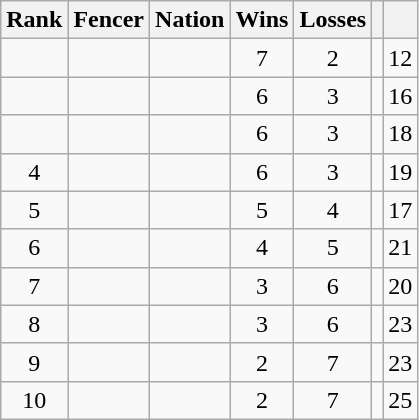<table class="wikitable sortable" style="text-align: center;">
<tr>
<th>Rank</th>
<th>Fencer</th>
<th>Nation</th>
<th>Wins</th>
<th>Losses</th>
<th></th>
<th></th>
</tr>
<tr>
<td></td>
<td align=left></td>
<td align=left></td>
<td>7</td>
<td>2</td>
<td></td>
<td>12</td>
</tr>
<tr>
<td></td>
<td align=left></td>
<td align=left></td>
<td>6</td>
<td>3</td>
<td></td>
<td>16</td>
</tr>
<tr>
<td></td>
<td align=left></td>
<td align=left></td>
<td>6</td>
<td>3</td>
<td></td>
<td>18</td>
</tr>
<tr>
<td>4</td>
<td align=left></td>
<td align=left></td>
<td>6</td>
<td>3</td>
<td></td>
<td>19</td>
</tr>
<tr>
<td>5</td>
<td align=left></td>
<td align=left></td>
<td>5</td>
<td>4</td>
<td></td>
<td>17</td>
</tr>
<tr>
<td>6</td>
<td align=left></td>
<td align=left></td>
<td>4</td>
<td>5</td>
<td></td>
<td>21</td>
</tr>
<tr>
<td>7</td>
<td align=left></td>
<td align=left></td>
<td>3</td>
<td>6</td>
<td></td>
<td>20</td>
</tr>
<tr>
<td>8</td>
<td align=left></td>
<td align=left></td>
<td>3</td>
<td>6</td>
<td></td>
<td>23</td>
</tr>
<tr>
<td>9</td>
<td align=left></td>
<td align=left></td>
<td>2</td>
<td>7</td>
<td></td>
<td>23</td>
</tr>
<tr>
<td>10</td>
<td align=left></td>
<td align=left></td>
<td>2</td>
<td>7</td>
<td></td>
<td>25</td>
</tr>
</table>
